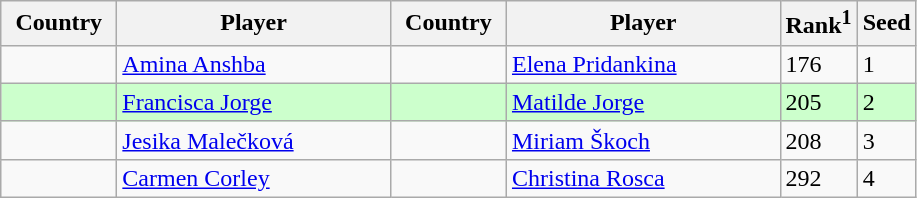<table class="sortable wikitable">
<tr>
<th width="70">Country</th>
<th width="175">Player</th>
<th width="70">Country</th>
<th width="175">Player</th>
<th>Rank<sup>1</sup></th>
<th>Seed</th>
</tr>
<tr>
<td></td>
<td><a href='#'>Amina Anshba</a></td>
<td></td>
<td><a href='#'>Elena Pridankina</a></td>
<td>176</td>
<td>1</td>
</tr>
<tr style="background:#cfc;">
<td></td>
<td><a href='#'>Francisca Jorge</a></td>
<td></td>
<td><a href='#'>Matilde Jorge</a></td>
<td>205</td>
<td>2</td>
</tr>
<tr>
<td></td>
<td><a href='#'>Jesika Malečková</a></td>
<td></td>
<td><a href='#'>Miriam Škoch</a></td>
<td>208</td>
<td>3</td>
</tr>
<tr>
<td></td>
<td><a href='#'>Carmen Corley</a></td>
<td></td>
<td><a href='#'>Christina Rosca</a></td>
<td>292</td>
<td>4</td>
</tr>
</table>
